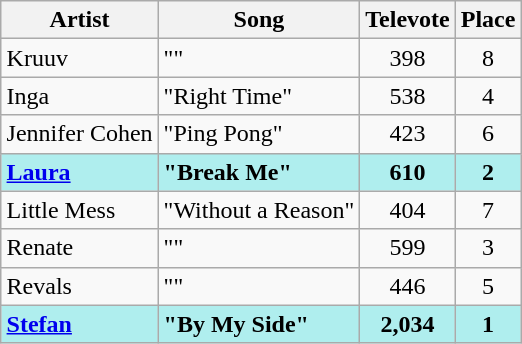<table class="sortable wikitable" style="margin: 1em auto 1em auto; text-align:center;">
<tr>
<th>Artist</th>
<th>Song</th>
<th>Televote</th>
<th>Place</th>
</tr>
<tr>
<td align="left">Kruuv</td>
<td align="left">""</td>
<td>398</td>
<td>8</td>
</tr>
<tr>
<td align="left">Inga</td>
<td align="left">"Right Time"</td>
<td>538</td>
<td>4</td>
</tr>
<tr>
<td align="left">Jennifer Cohen</td>
<td align="left">"Ping Pong"</td>
<td>423</td>
<td>6</td>
</tr>
<tr style="font-weight:bold; background:paleturquoise;">
<td align="left"><a href='#'>Laura</a></td>
<td align="left">"Break Me"</td>
<td>610</td>
<td>2</td>
</tr>
<tr>
<td align="left">Little Mess</td>
<td align="left">"Without a Reason"</td>
<td>404</td>
<td>7</td>
</tr>
<tr>
<td align="left">Renate</td>
<td align="left">""</td>
<td>599</td>
<td>3</td>
</tr>
<tr>
<td align="left">Revals</td>
<td align="left">""</td>
<td>446</td>
<td>5</td>
</tr>
<tr style="font-weight:bold; background:paleturquoise;">
<td align="left"><a href='#'>Stefan</a></td>
<td align="left">"By My Side"</td>
<td>2,034</td>
<td>1</td>
</tr>
</table>
